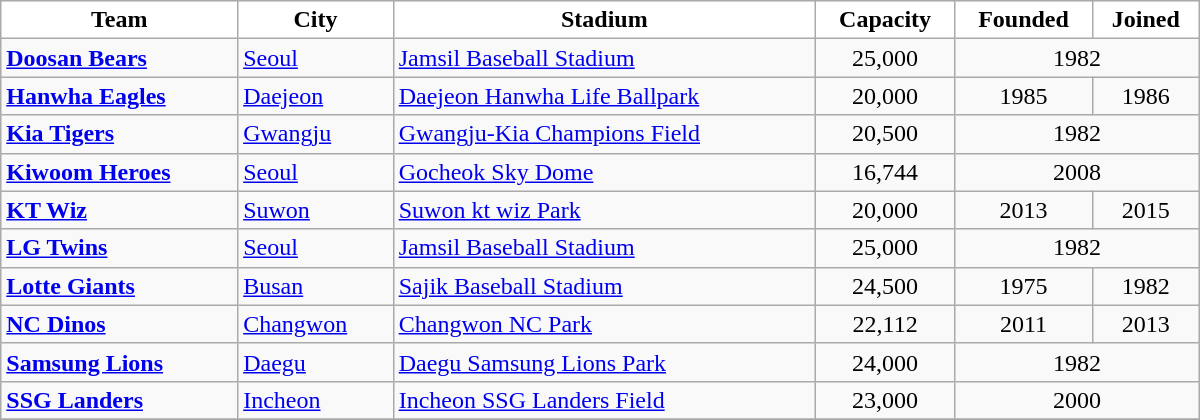<table class="wikitable" style="text-align:left" width=800>
<tr>
<th style="background:#FFFFFF;">Team</th>
<th style="background:#FFFFFF;">City</th>
<th style="background:#FFFFFF;">Stadium</th>
<th style="background:#FFFFFF;">Capacity</th>
<th style="background:#FFFFFF;">Founded</th>
<th style="background:#FFFFFF;">Joined</th>
</tr>
<tr>
<td><strong><a href='#'>Doosan Bears</a></strong></td>
<td><a href='#'>Seoul</a></td>
<td><a href='#'>Jamsil Baseball Stadium</a></td>
<td align=center>25,000</td>
<td align=center colspan="2">1982</td>
</tr>
<tr>
<td><strong><a href='#'>Hanwha Eagles</a></strong></td>
<td><a href='#'>Daejeon</a></td>
<td><a href='#'>Daejeon Hanwha Life Ballpark</a></td>
<td align=center>20,000</td>
<td align=center>1985</td>
<td align=center>1986</td>
</tr>
<tr>
<td><strong><a href='#'>Kia Tigers</a></strong></td>
<td><a href='#'>Gwangju</a></td>
<td><a href='#'>Gwangju-Kia Champions Field</a></td>
<td align=center>20,500</td>
<td align=center colspan="2">1982</td>
</tr>
<tr>
<td><strong><a href='#'>Kiwoom Heroes</a></strong></td>
<td><a href='#'>Seoul</a></td>
<td><a href='#'>Gocheok Sky Dome</a></td>
<td align=center>16,744</td>
<td align=center colspan="2">2008</td>
</tr>
<tr>
<td><strong><a href='#'>KT Wiz</a></strong></td>
<td><a href='#'>Suwon</a></td>
<td><a href='#'>Suwon kt wiz Park</a></td>
<td align=center>20,000</td>
<td align=center>2013</td>
<td align=center>2015</td>
</tr>
<tr>
<td><strong><a href='#'>LG Twins</a></strong></td>
<td><a href='#'>Seoul</a></td>
<td><a href='#'>Jamsil Baseball Stadium</a></td>
<td align=center>25,000</td>
<td align=center colspan="2">1982</td>
</tr>
<tr>
<td><strong><a href='#'>Lotte Giants</a></strong></td>
<td><a href='#'>Busan</a></td>
<td><a href='#'>Sajik Baseball Stadium</a></td>
<td align=center>24,500</td>
<td align=center>1975</td>
<td align=center>1982</td>
</tr>
<tr>
<td><strong><a href='#'>NC Dinos</a></strong></td>
<td><a href='#'>Changwon</a></td>
<td><a href='#'>Changwon NC Park</a></td>
<td align=center>22,112</td>
<td align=center>2011</td>
<td align=center>2013</td>
</tr>
<tr>
<td><strong><a href='#'>Samsung Lions</a></strong></td>
<td><a href='#'>Daegu</a></td>
<td><a href='#'>Daegu Samsung Lions Park</a></td>
<td align=center>24,000</td>
<td align=center colspan="2">1982</td>
</tr>
<tr>
<td><strong><a href='#'>SSG Landers</a></strong></td>
<td><a href='#'>Incheon</a></td>
<td><a href='#'>Incheon SSG Landers Field</a></td>
<td align=center>23,000</td>
<td align=center colspan="2">2000</td>
</tr>
<tr>
</tr>
</table>
